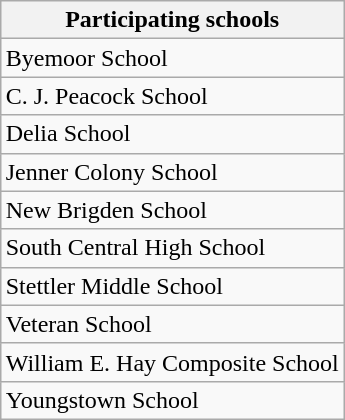<table class="wikitable" align=right>
<tr>
<th>Participating schools</th>
</tr>
<tr>
<td>Byemoor School</td>
</tr>
<tr>
<td>C. J. Peacock School</td>
</tr>
<tr>
<td>Delia School</td>
</tr>
<tr>
<td>Jenner Colony School</td>
</tr>
<tr>
<td>New Brigden School</td>
</tr>
<tr>
<td>South Central High School</td>
</tr>
<tr>
<td>Stettler Middle School</td>
</tr>
<tr>
<td>Veteran School</td>
</tr>
<tr>
<td>William E. Hay Composite School</td>
</tr>
<tr>
<td>Youngstown School</td>
</tr>
</table>
